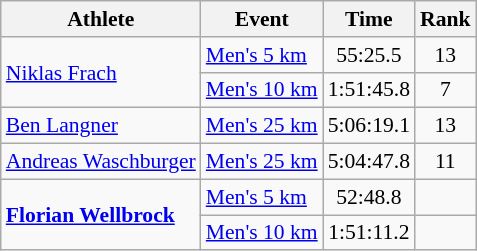<table class="wikitable" style="font-size:90%">
<tr>
<th>Athlete</th>
<th>Event</th>
<th>Time</th>
<th>Rank</th>
</tr>
<tr align="center">
<td align="left" rowspan=2><a href='#'>Niklas Frach</a></td>
<td align="left"><a href='#'>Men's 5 km</a></td>
<td>55:25.5</td>
<td>13</td>
</tr>
<tr align="center">
<td align="left"><a href='#'>Men's 10 km</a></td>
<td>1:51:45.8</td>
<td>7</td>
</tr>
<tr align="center">
<td align="left"><a href='#'>Ben Langner</a></td>
<td align="left"><a href='#'>Men's 25 km</a></td>
<td>5:06:19.1</td>
<td>13</td>
</tr>
<tr align="center">
<td align="left"><a href='#'>Andreas Waschburger</a></td>
<td align="left"><a href='#'>Men's 25 km</a></td>
<td>5:04:47.8</td>
<td>11</td>
</tr>
<tr align="center">
<td rowspan="2" align="left"><strong><a href='#'>Florian Wellbrock</a></strong></td>
<td align="left"><a href='#'>Men's 5 km</a></td>
<td>52:48.8</td>
<td></td>
</tr>
<tr align="center">
<td align="left"><a href='#'>Men's 10 km</a></td>
<td>1:51:11.2</td>
<td></td>
</tr>
</table>
